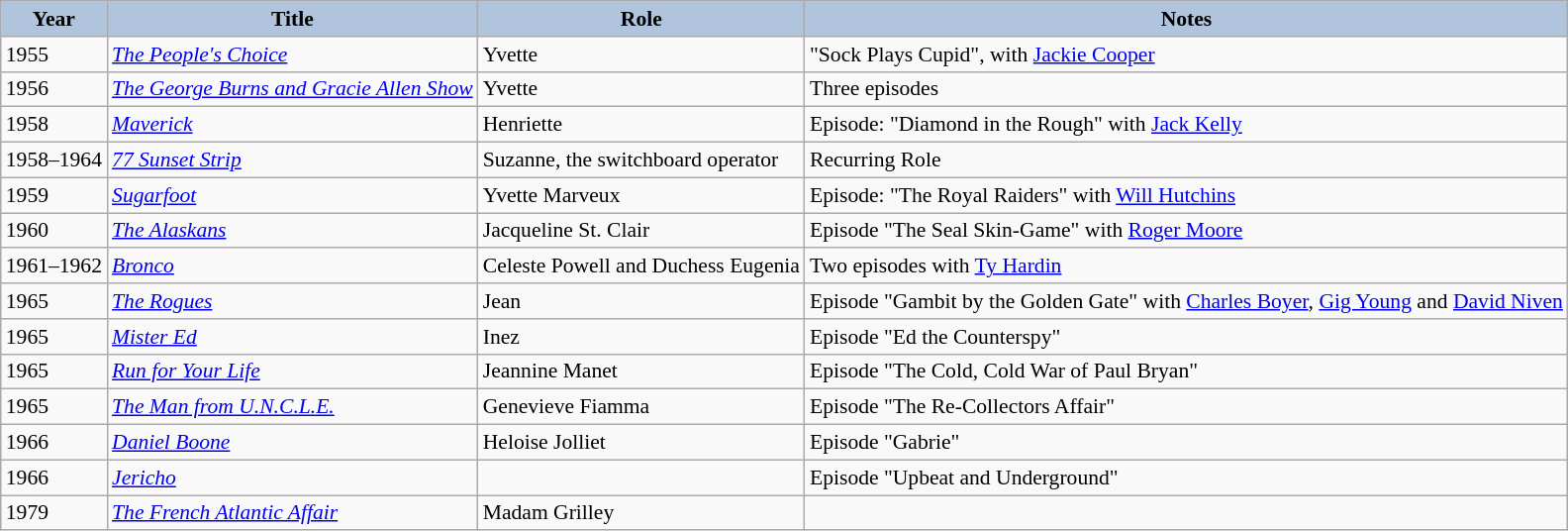<table class="wikitable" style="font-size:90%;">
<tr>
<th style="background:#B0C4DE;">Year</th>
<th style="background:#B0C4DE;">Title</th>
<th style="background:#B0C4DE;">Role</th>
<th style="background:#B0C4DE;">Notes</th>
</tr>
<tr>
<td>1955</td>
<td><em><a href='#'>The People's Choice</a></em></td>
<td>Yvette</td>
<td>"Sock Plays Cupid", with <a href='#'>Jackie Cooper</a></td>
</tr>
<tr>
<td>1956</td>
<td><em><a href='#'>The George Burns and Gracie Allen Show</a></em></td>
<td>Yvette</td>
<td>Three episodes</td>
</tr>
<tr>
<td>1958</td>
<td><em><a href='#'>Maverick</a></em></td>
<td>Henriette</td>
<td>Episode: "Diamond in the Rough" with <a href='#'>Jack Kelly</a></td>
</tr>
<tr>
<td>1958–1964</td>
<td><em><a href='#'>77 Sunset Strip</a></em></td>
<td>Suzanne, the switchboard operator</td>
<td>Recurring Role</td>
</tr>
<tr>
<td>1959</td>
<td><em><a href='#'>Sugarfoot</a></em></td>
<td>Yvette Marveux</td>
<td>Episode: "The Royal Raiders" with <a href='#'>Will Hutchins</a></td>
</tr>
<tr>
<td>1960</td>
<td><em><a href='#'>The Alaskans</a></em></td>
<td>Jacqueline St. Clair</td>
<td>Episode "The Seal Skin-Game" with <a href='#'>Roger Moore</a></td>
</tr>
<tr>
<td>1961–1962</td>
<td><em><a href='#'>Bronco</a></em></td>
<td>Celeste Powell and Duchess Eugenia</td>
<td>Two episodes with <a href='#'>Ty Hardin</a></td>
</tr>
<tr>
<td>1965</td>
<td><em><a href='#'>The Rogues</a></em></td>
<td>Jean</td>
<td>Episode "Gambit by the Golden Gate" with <a href='#'>Charles Boyer</a>, <a href='#'>Gig Young</a> and <a href='#'>David Niven</a></td>
</tr>
<tr>
<td>1965</td>
<td><em><a href='#'>Mister Ed</a></em></td>
<td>Inez</td>
<td>Episode "Ed the Counterspy"</td>
</tr>
<tr>
<td>1965</td>
<td><em><a href='#'>Run for Your Life</a></em></td>
<td>Jeannine Manet</td>
<td>Episode "The Cold, Cold War of Paul Bryan"</td>
</tr>
<tr>
<td>1965</td>
<td><em><a href='#'>The Man from U.N.C.L.E.</a></em></td>
<td>Genevieve Fiamma</td>
<td>Episode "The Re-Collectors Affair"</td>
</tr>
<tr>
<td>1966</td>
<td><em><a href='#'>Daniel Boone</a></em></td>
<td>Heloise Jolliet</td>
<td>Episode "Gabrie"</td>
</tr>
<tr>
<td>1966</td>
<td><em><a href='#'>Jericho</a></em></td>
<td></td>
<td>Episode "Upbeat and Underground"</td>
</tr>
<tr>
<td>1979</td>
<td><em><a href='#'>The French Atlantic Affair</a></em></td>
<td>Madam Grilley</td>
<td></td>
</tr>
</table>
